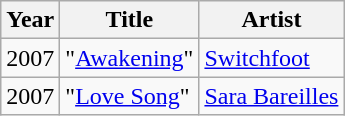<table class="wikitable sortable">
<tr>
<th>Year</th>
<th>Title</th>
<th>Artist</th>
</tr>
<tr>
<td>2007</td>
<td>"<a href='#'>Awakening</a>"</td>
<td><a href='#'>Switchfoot</a></td>
</tr>
<tr>
<td>2007</td>
<td>"<a href='#'>Love Song</a>"</td>
<td><a href='#'>Sara Bareilles</a></td>
</tr>
</table>
